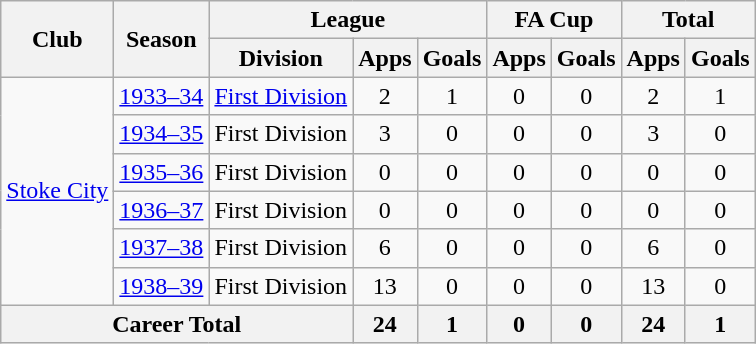<table class="wikitable" style="text-align: center;">
<tr>
<th rowspan="2">Club</th>
<th rowspan="2">Season</th>
<th colspan="3">League</th>
<th colspan="2">FA Cup</th>
<th colspan="2">Total</th>
</tr>
<tr>
<th>Division</th>
<th>Apps</th>
<th>Goals</th>
<th>Apps</th>
<th>Goals</th>
<th>Apps</th>
<th>Goals</th>
</tr>
<tr>
<td rowspan="6"><a href='#'>Stoke City</a></td>
<td><a href='#'>1933–34</a></td>
<td><a href='#'>First Division</a></td>
<td>2</td>
<td>1</td>
<td>0</td>
<td>0</td>
<td>2</td>
<td>1</td>
</tr>
<tr>
<td><a href='#'>1934–35</a></td>
<td>First Division</td>
<td>3</td>
<td>0</td>
<td>0</td>
<td>0</td>
<td>3</td>
<td>0</td>
</tr>
<tr>
<td><a href='#'>1935–36</a></td>
<td>First Division</td>
<td>0</td>
<td>0</td>
<td>0</td>
<td>0</td>
<td>0</td>
<td>0</td>
</tr>
<tr>
<td><a href='#'>1936–37</a></td>
<td>First Division</td>
<td>0</td>
<td>0</td>
<td>0</td>
<td>0</td>
<td>0</td>
<td>0</td>
</tr>
<tr>
<td><a href='#'>1937–38</a></td>
<td>First Division</td>
<td>6</td>
<td>0</td>
<td>0</td>
<td>0</td>
<td>6</td>
<td>0</td>
</tr>
<tr>
<td><a href='#'>1938–39</a></td>
<td>First Division</td>
<td>13</td>
<td>0</td>
<td>0</td>
<td>0</td>
<td>13</td>
<td>0</td>
</tr>
<tr>
<th colspan="3">Career Total</th>
<th>24</th>
<th>1</th>
<th>0</th>
<th>0</th>
<th>24</th>
<th>1</th>
</tr>
</table>
